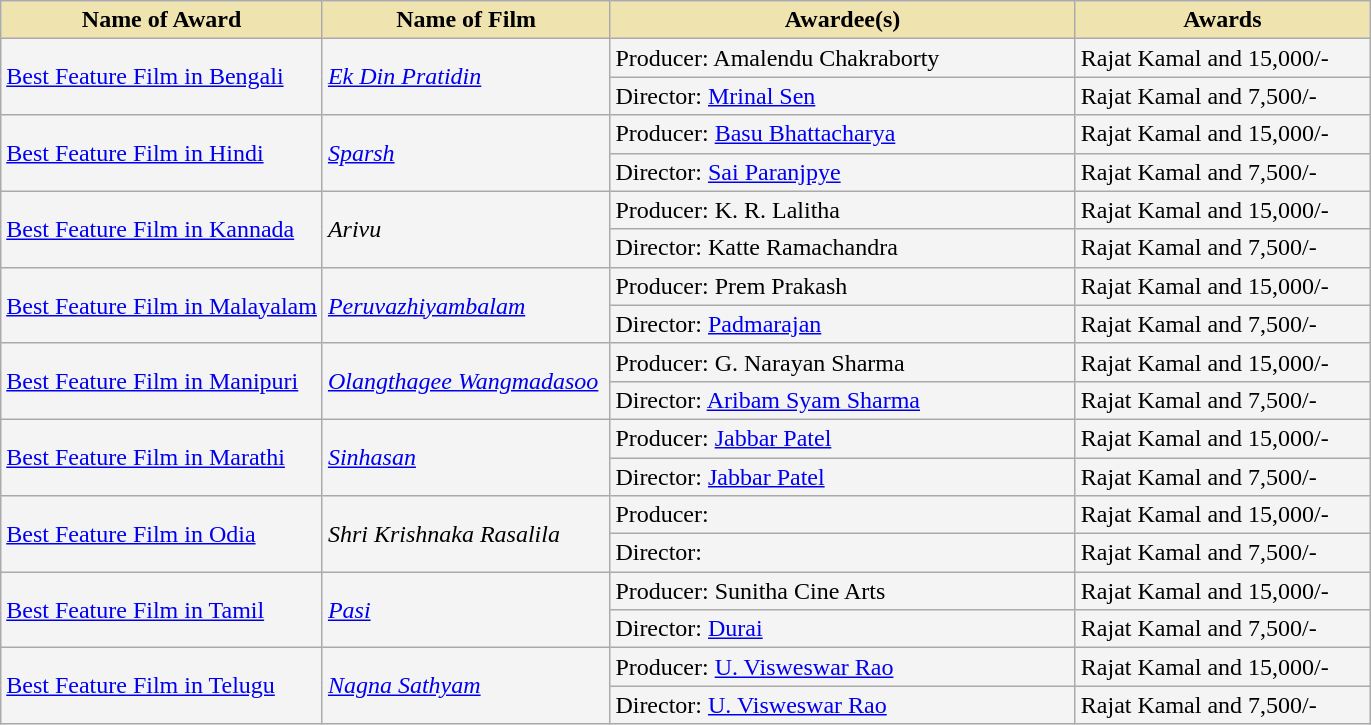<table class="wikitable">
<tr>
<th style="background-color:#EFE4B0;width:23.5%;">Name of Award</th>
<th style="background-color:#EFE4B0;width:21%;">Name of Film</th>
<th style="background-color:#EFE4B0;width:34%;">Awardee(s)</th>
<th style="background-color:#EFE4B0;width:21.5%;">Awards</th>
</tr>
<tr style="background-color:#F4F4F4">
<td rowspan="2"><a href='#'>Best Feature Film in Bengali</a></td>
<td rowspan="2"><em><a href='#'>Ek Din Pratidin</a></em></td>
<td>Producer: Amalendu Chakraborty</td>
<td>Rajat Kamal and  15,000/-</td>
</tr>
<tr style="background-color:#F4F4F4">
<td>Director: <a href='#'>Mrinal Sen</a></td>
<td>Rajat Kamal and  7,500/-</td>
</tr>
<tr style="background-color:#F4F4F4">
<td rowspan="2"><a href='#'>Best Feature Film in Hindi</a></td>
<td rowspan="2"><em><a href='#'>Sparsh</a></em></td>
<td>Producer: <a href='#'>Basu Bhattacharya</a></td>
<td>Rajat Kamal and  15,000/-</td>
</tr>
<tr style="background-color:#F4F4F4">
<td>Director: <a href='#'>Sai Paranjpye</a></td>
<td>Rajat Kamal and  7,500/-</td>
</tr>
<tr style="background-color:#F4F4F4">
<td rowspan="2"><a href='#'>Best Feature Film in Kannada</a></td>
<td rowspan="2"><em>Arivu</em></td>
<td>Producer: K. R. Lalitha</td>
<td>Rajat Kamal and  15,000/-</td>
</tr>
<tr style="background-color:#F4F4F4">
<td>Director: Katte Ramachandra</td>
<td>Rajat Kamal and  7,500/-</td>
</tr>
<tr style="background-color:#F4F4F4">
<td rowspan="2"><a href='#'>Best Feature Film in Malayalam</a></td>
<td rowspan="2"><em><a href='#'>Peruvazhiyambalam</a></em></td>
<td>Producer: Prem Prakash</td>
<td>Rajat Kamal and  15,000/-</td>
</tr>
<tr style="background-color:#F4F4F4">
<td>Director: <a href='#'>Padmarajan</a></td>
<td>Rajat Kamal and  7,500/-</td>
</tr>
<tr style="background-color:#F4F4F4">
<td rowspan="2"><a href='#'>Best Feature Film in Manipuri</a></td>
<td rowspan="2"><em><a href='#'>Olangthagee Wangmadasoo</a></em></td>
<td>Producer: G. Narayan Sharma</td>
<td>Rajat Kamal and  15,000/-</td>
</tr>
<tr style="background-color:#F4F4F4">
<td>Director: <a href='#'>Aribam Syam Sharma</a></td>
<td>Rajat Kamal and  7,500/-</td>
</tr>
<tr style="background-color:#F4F4F4">
<td rowspan="2"><a href='#'>Best Feature Film in Marathi</a></td>
<td rowspan="2"><em><a href='#'>Sinhasan</a></em></td>
<td>Producer: <a href='#'>Jabbar Patel</a></td>
<td>Rajat Kamal and  15,000/-</td>
</tr>
<tr style="background-color:#F4F4F4">
<td>Director: <a href='#'>Jabbar Patel</a></td>
<td>Rajat Kamal and  7,500/-</td>
</tr>
<tr style="background-color:#F4F4F4">
<td rowspan="2"><a href='#'>Best Feature Film in Odia</a></td>
<td rowspan="2"><em>Shri Krishnaka Rasalila</em></td>
<td>Producer:</td>
<td>Rajat Kamal and  15,000/-</td>
</tr>
<tr style="background-color:#F4F4F4">
<td>Director:</td>
<td>Rajat Kamal and  7,500/-</td>
</tr>
<tr style="background-color:#F4F4F4">
<td rowspan="2"><a href='#'>Best Feature Film in Tamil</a></td>
<td rowspan="2"><em><a href='#'>Pasi</a></em></td>
<td>Producer: Sunitha Cine Arts</td>
<td>Rajat Kamal and  15,000/-</td>
</tr>
<tr style="background-color:#F4F4F4">
<td>Director: <a href='#'>Durai</a></td>
<td>Rajat Kamal and  7,500/-</td>
</tr>
<tr style="background-color:#F4F4F4">
<td rowspan="2"><a href='#'>Best Feature Film in Telugu</a></td>
<td rowspan="2"><em><a href='#'>Nagna Sathyam</a></em></td>
<td>Producer: <a href='#'>U. Visweswar Rao</a></td>
<td>Rajat Kamal and  15,000/-</td>
</tr>
<tr style="background-color:#F4F4F4">
<td>Director: <a href='#'>U. Visweswar Rao</a></td>
<td>Rajat Kamal and  7,500/-</td>
</tr>
</table>
